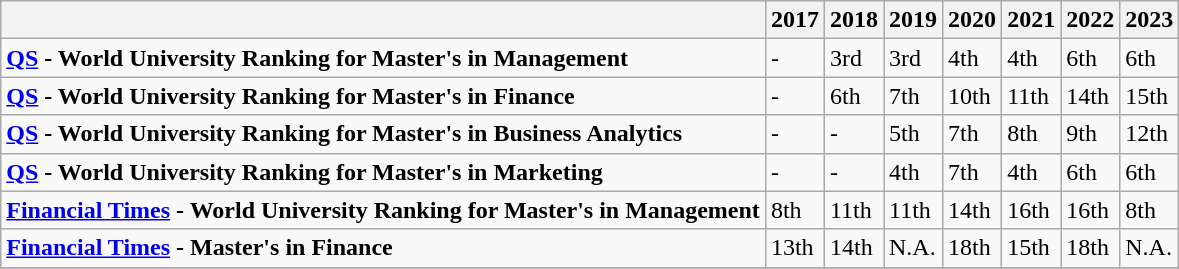<table class="wikitable">
<tr>
<th></th>
<th>2017</th>
<th>2018</th>
<th>2019</th>
<th>2020</th>
<th>2021</th>
<th>2022</th>
<th>2023</th>
</tr>
<tr>
<td><strong><a href='#'>QS</a> - World University Ranking for Master's in Management</strong></td>
<td>-</td>
<td>3rd</td>
<td>3rd</td>
<td>4th</td>
<td>4th</td>
<td>6th</td>
<td>6th</td>
</tr>
<tr>
<td><strong><a href='#'>QS</a> - World University Ranking for Master's in Finance</strong></td>
<td>-</td>
<td>6th</td>
<td>7th</td>
<td>10th</td>
<td>11th</td>
<td>14th</td>
<td>15th</td>
</tr>
<tr>
<td><strong><a href='#'>QS</a> - World University Ranking for Master's in Business Analytics</strong></td>
<td>-</td>
<td>-</td>
<td>5th</td>
<td>7th</td>
<td>8th</td>
<td>9th</td>
<td>12th</td>
</tr>
<tr>
<td><strong><a href='#'>QS</a> - World University Ranking for Master's in Marketing</strong></td>
<td>-</td>
<td>-</td>
<td>4th</td>
<td>7th</td>
<td>4th</td>
<td>6th</td>
<td>6th</td>
</tr>
<tr>
<td><strong><a href='#'>Financial Times</a> - World University Ranking for Master's in Management</strong></td>
<td>8th</td>
<td>11th</td>
<td>11th</td>
<td>14th</td>
<td>16th</td>
<td>16th</td>
<td>8th</td>
</tr>
<tr>
<td><strong><a href='#'>Financial Times</a> - Master's in Finance</strong></td>
<td>13th</td>
<td>14th</td>
<td>N.A.</td>
<td>18th</td>
<td>15th</td>
<td>18th</td>
<td>N.A.</td>
</tr>
<tr>
</tr>
</table>
